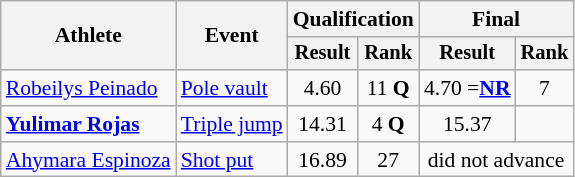<table class=wikitable style=font-size:90%>
<tr>
<th rowspan=2>Athlete</th>
<th rowspan=2>Event</th>
<th colspan=2>Qualification</th>
<th colspan=2>Final</th>
</tr>
<tr style=font-size:95%>
<th>Result</th>
<th>Rank</th>
<th>Result</th>
<th>Rank</th>
</tr>
<tr align=center>
<td align=left><a href='#'>Robeilys Peinado</a></td>
<td align=left><a href='#'>Pole vault</a></td>
<td>4.60</td>
<td>11 <strong>Q</strong></td>
<td>4.70 =<strong><a href='#'>NR</a></strong></td>
<td>7</td>
</tr>
<tr align=center>
<td align=left><strong><a href='#'>Yulimar Rojas</a></strong></td>
<td align=left><a href='#'>Triple jump</a></td>
<td>14.31</td>
<td>4 <strong>Q</strong></td>
<td>15.37</td>
<td></td>
</tr>
<tr align=center>
<td align=left><a href='#'>Ahymara Espinoza</a></td>
<td align=left><a href='#'>Shot put</a></td>
<td>16.89</td>
<td>27</td>
<td colspan=2>did not advance</td>
</tr>
</table>
